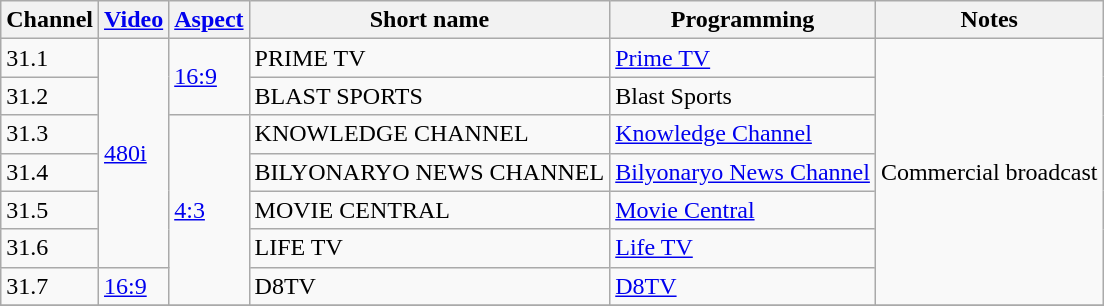<table class="wikitable">
<tr>
<th>Channel</th>
<th><a href='#'>Video</a></th>
<th><a href='#'>Aspect</a></th>
<th>Short name</th>
<th>Programming</th>
<th>Notes</th>
</tr>
<tr>
<td>31.1</td>
<td rowspan="6"><a href='#'>480i</a></td>
<td rowspan="2"><a href='#'>16:9</a></td>
<td>PRIME TV</td>
<td><a href='#'>Prime TV</a></td>
<td rowspan="7">Commercial broadcast</td>
</tr>
<tr>
<td>31.2</td>
<td>BLAST SPORTS</td>
<td>Blast Sports</td>
</tr>
<tr>
<td>31.3</td>
<td rowspan="5"><a href='#'>4:3</a></td>
<td>KNOWLEDGE CHANNEL</td>
<td><a href='#'>Knowledge Channel</a></td>
</tr>
<tr>
<td>31.4</td>
<td>BILYONARYO NEWS CHANNEL</td>
<td><a href='#'>Bilyonaryo News Channel</a></td>
</tr>
<tr>
<td>31.5</td>
<td>MOVIE CENTRAL</td>
<td><a href='#'>Movie Central</a></td>
</tr>
<tr>
<td>31.6</td>
<td>LIFE TV</td>
<td><a href='#'>Life TV</a></td>
</tr>
<tr>
<td>31.7</td>
<td><a href='#'>16:9</a></td>
<td>D8TV</td>
<td><a href='#'>D8TV</a></td>
</tr>
<tr>
</tr>
</table>
